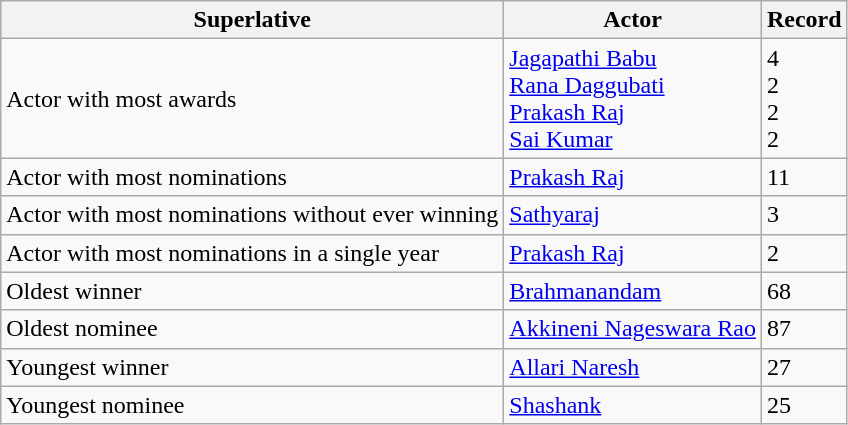<table class="wikitable">
<tr>
<th>Superlative</th>
<th>Actor</th>
<th>Record</th>
</tr>
<tr>
<td>Actor with most awards</td>
<td><a href='#'>Jagapathi Babu</a><br><a href='#'>Rana Daggubati</a><br><a href='#'>Prakash Raj</a><br><a href='#'>Sai Kumar</a></td>
<td>4<br>2<br>2<br>2</td>
</tr>
<tr>
<td>Actor with most nominations</td>
<td><a href='#'>Prakash Raj</a></td>
<td>11</td>
</tr>
<tr>
<td>Actor with most nominations without ever winning</td>
<td><a href='#'>Sathyaraj</a></td>
<td>3</td>
</tr>
<tr>
<td>Actor with most nominations in a single year</td>
<td><a href='#'>Prakash Raj</a> </td>
<td>2</td>
</tr>
<tr>
<td>Oldest winner</td>
<td><a href='#'>Brahmanandam</a></td>
<td>68</td>
</tr>
<tr>
<td>Oldest nominee</td>
<td><a href='#'>Akkineni Nageswara Rao</a></td>
<td>87</td>
</tr>
<tr>
<td>Youngest winner</td>
<td><a href='#'>Allari Naresh</a></td>
<td>27</td>
</tr>
<tr>
<td>Youngest nominee</td>
<td><a href='#'>Shashank</a></td>
<td>25</td>
</tr>
</table>
